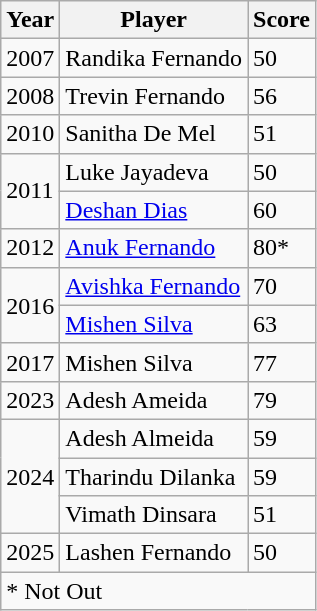<table class="wikitable collapsible">
<tr>
<th>Year</th>
<th>Player</th>
<th>Score</th>
</tr>
<tr>
<td>2007</td>
<td>Randika Fernando</td>
<td>50</td>
</tr>
<tr>
<td>2008</td>
<td>Trevin Fernando</td>
<td>56</td>
</tr>
<tr>
<td>2010</td>
<td>Sanitha De Mel</td>
<td>51</td>
</tr>
<tr>
<td rowspan="2">2011</td>
<td>Luke Jayadeva</td>
<td>50</td>
</tr>
<tr>
<td><a href='#'>Deshan Dias</a></td>
<td>60</td>
</tr>
<tr>
<td>2012</td>
<td><a href='#'>Anuk Fernando</a></td>
<td>80*</td>
</tr>
<tr>
<td rowspan="2">2016</td>
<td><a href='#'>Avishka Fernando</a></td>
<td>70</td>
</tr>
<tr>
<td><a href='#'>Mishen Silva</a></td>
<td>63</td>
</tr>
<tr>
<td>2017</td>
<td>Mishen Silva</td>
<td>77</td>
</tr>
<tr>
<td>2023</td>
<td>Adesh Ameida</td>
<td>79</td>
</tr>
<tr>
<td rowspan="3">2024</td>
<td>Adesh Almeida</td>
<td>59</td>
</tr>
<tr>
<td>Tharindu Dilanka</td>
<td>59</td>
</tr>
<tr>
<td>Vimath Dinsara</td>
<td>51</td>
</tr>
<tr>
<td>2025</td>
<td>Lashen Fernando</td>
<td>50</td>
</tr>
<tr>
<td colspan="3" style="text-align: left;">* Not Out</td>
</tr>
</table>
